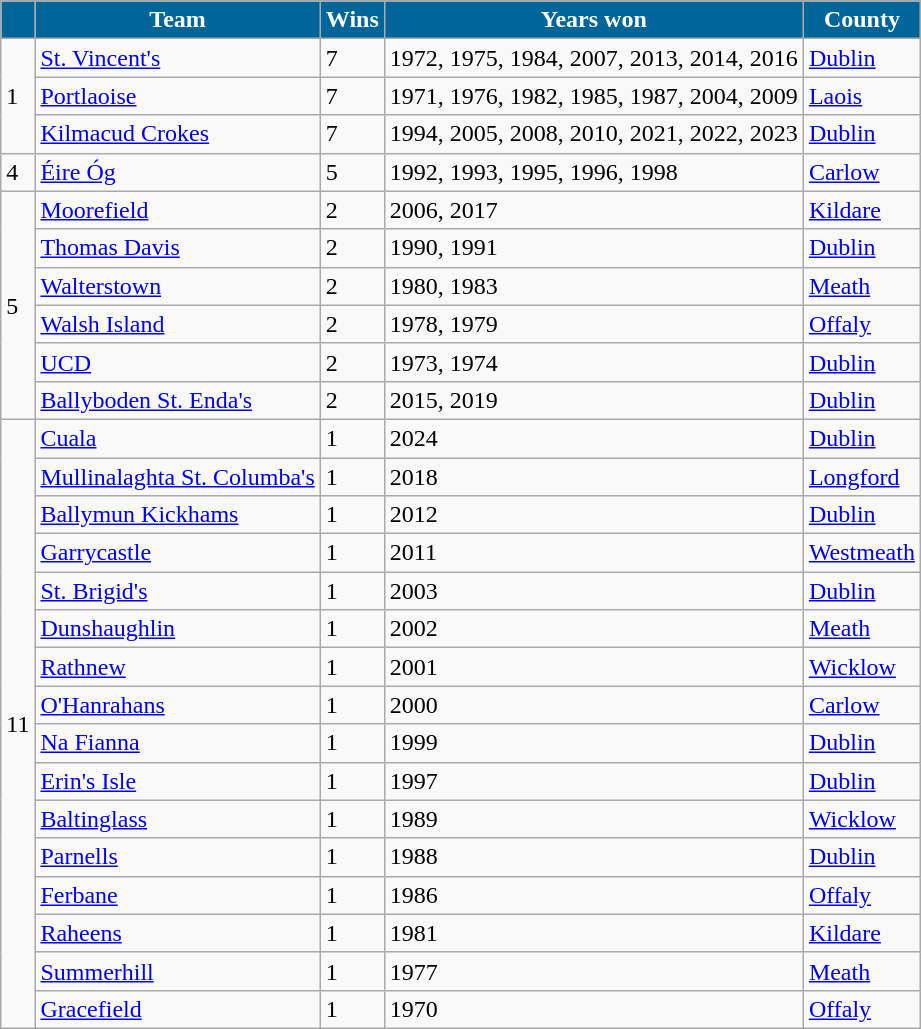<table class="wikitable">
<tr>
<th style="background:#069; color:white;"></th>
<th style="background:#069; color:white;">Team</th>
<th style="background:#069; color:white;">Wins</th>
<th style="background:#069; color:white;">Years won</th>
<th style="background:#069; color:white;">County</th>
</tr>
<tr>
<td rowspan="3">1</td>
<td><a href='#'>St. Vincent's</a></td>
<td>7</td>
<td>1972, 1975, 1984, 2007, 2013, 2014, 2016</td>
<td><a href='#'>Dublin</a></td>
</tr>
<tr>
<td><a href='#'>Portlaoise</a></td>
<td>7</td>
<td>1971, 1976, 1982, 1985, 1987, 2004, 2009</td>
<td><a href='#'>Laois</a></td>
</tr>
<tr>
<td><a href='#'>Kilmacud Crokes</a></td>
<td>7</td>
<td>1994, 2005, 2008, 2010, 2021, 2022, 2023</td>
<td><a href='#'>Dublin</a></td>
</tr>
<tr>
<td rowspan=1>4</td>
<td><a href='#'>Éire Óg</a></td>
<td>5</td>
<td>1992, 1993, 1995, 1996, 1998</td>
<td><a href='#'>Carlow</a></td>
</tr>
<tr>
<td rowspan=6>5</td>
<td><a href='#'>Moorefield</a></td>
<td>2</td>
<td>2006, 2017</td>
<td><a href='#'>Kildare</a></td>
</tr>
<tr>
<td><a href='#'>Thomas Davis</a></td>
<td>2</td>
<td>1990, 1991</td>
<td><a href='#'>Dublin</a></td>
</tr>
<tr>
<td><a href='#'>Walterstown</a></td>
<td>2</td>
<td>1980, 1983</td>
<td><a href='#'>Meath</a></td>
</tr>
<tr>
<td><a href='#'>Walsh Island</a></td>
<td>2</td>
<td>1978, 1979</td>
<td><a href='#'>Offaly</a></td>
</tr>
<tr>
<td><a href='#'>UCD</a></td>
<td>2</td>
<td>1973, 1974</td>
<td><a href='#'>Dublin</a></td>
</tr>
<tr>
<td><a href='#'>Ballyboden St. Enda's</a></td>
<td>2</td>
<td>2015, 2019</td>
<td><a href='#'>Dublin</a></td>
</tr>
<tr>
<td rowspan=16>11</td>
<td><a href='#'>Cuala</a></td>
<td>1</td>
<td>2024</td>
<td><a href='#'>Dublin</a></td>
</tr>
<tr>
<td><a href='#'>Mullinalaghta St. Columba's</a></td>
<td>1</td>
<td>2018</td>
<td><a href='#'>Longford</a></td>
</tr>
<tr>
<td><a href='#'>Ballymun Kickhams</a></td>
<td>1</td>
<td>2012</td>
<td><a href='#'>Dublin</a></td>
</tr>
<tr>
<td><a href='#'>Garrycastle</a></td>
<td>1</td>
<td>2011</td>
<td><a href='#'>Westmeath</a></td>
</tr>
<tr>
<td><a href='#'>St. Brigid's</a></td>
<td>1</td>
<td>2003</td>
<td><a href='#'>Dublin</a></td>
</tr>
<tr>
<td><a href='#'>Dunshaughlin</a></td>
<td>1</td>
<td>2002</td>
<td><a href='#'>Meath</a></td>
</tr>
<tr>
<td><a href='#'>Rathnew</a></td>
<td>1</td>
<td>2001</td>
<td><a href='#'>Wicklow</a></td>
</tr>
<tr>
<td><a href='#'>O'Hanrahans</a></td>
<td>1</td>
<td>2000</td>
<td><a href='#'>Carlow</a></td>
</tr>
<tr>
<td><a href='#'>Na Fianna</a></td>
<td>1</td>
<td>1999</td>
<td><a href='#'>Dublin</a></td>
</tr>
<tr>
<td><a href='#'>Erin's Isle</a></td>
<td>1</td>
<td>1997</td>
<td><a href='#'>Dublin</a></td>
</tr>
<tr>
<td><a href='#'>Baltinglass</a></td>
<td>1</td>
<td>1989</td>
<td><a href='#'>Wicklow</a></td>
</tr>
<tr>
<td><a href='#'>Parnells</a></td>
<td>1</td>
<td>1988</td>
<td><a href='#'>Dublin</a></td>
</tr>
<tr>
<td><a href='#'>Ferbane</a></td>
<td>1</td>
<td>1986</td>
<td><a href='#'>Offaly</a></td>
</tr>
<tr>
<td><a href='#'>Raheens</a></td>
<td>1</td>
<td>1981</td>
<td><a href='#'>Kildare</a></td>
</tr>
<tr>
<td><a href='#'>Summerhill</a></td>
<td>1</td>
<td>1977</td>
<td><a href='#'>Meath</a></td>
</tr>
<tr>
<td><a href='#'>Gracefield</a></td>
<td>1</td>
<td>1970</td>
<td><a href='#'>Offaly</a></td>
</tr>
</table>
